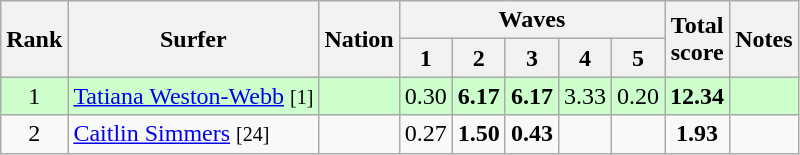<table class="wikitable sortable" style="text-align:center">
<tr>
<th rowspan=2>Rank</th>
<th rowspan=2>Surfer</th>
<th rowspan=2>Nation</th>
<th colspan=5>Waves</th>
<th rowspan=2>Total<br>score</th>
<th rowspan=2>Notes</th>
</tr>
<tr>
<th>1</th>
<th>2</th>
<th>3</th>
<th>4</th>
<th>5</th>
</tr>
<tr bgcolor=ccffcc>
<td>1</td>
<td align=left><a href='#'>Tatiana Weston-Webb</a> <small>[1]</small></td>
<td align=left></td>
<td>0.30</td>
<td><strong>6.17</strong></td>
<td><strong>6.17</strong></td>
<td>3.33</td>
<td>0.20</td>
<td><strong>12.34</strong></td>
<td></td>
</tr>
<tr>
<td>2</td>
<td align=left><a href='#'>Caitlin Simmers</a> <small>[24]</small></td>
<td align=left></td>
<td>0.27</td>
<td><strong>1.50</strong></td>
<td><strong>0.43</strong></td>
<td></td>
<td></td>
<td><strong>1.93</strong></td>
<td></td>
</tr>
</table>
